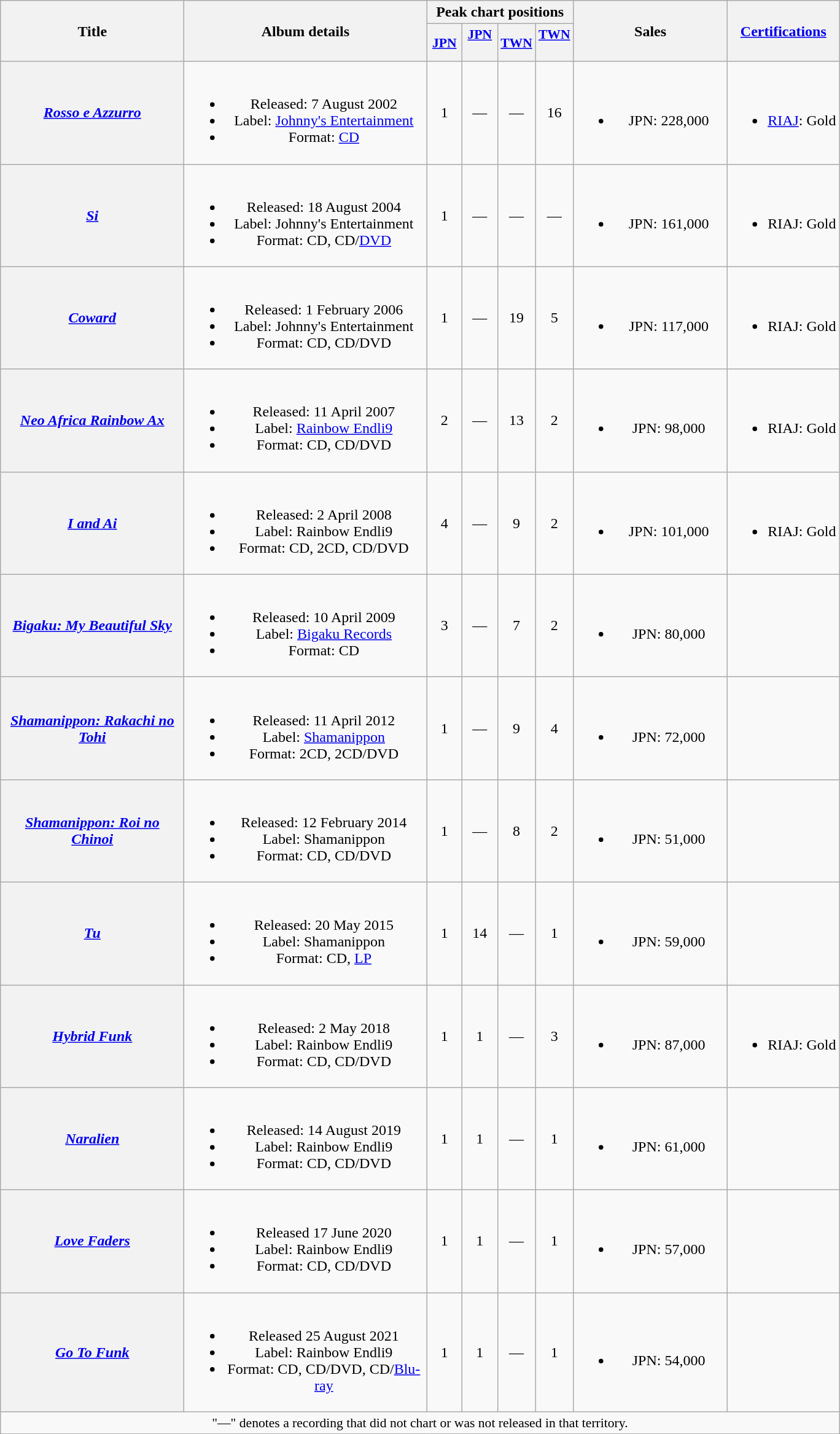<table class="wikitable plainrowheaders" style="text-align:center;" border="1">
<tr>
<th scope="col" rowspan="2" style="width:12em;">Title</th>
<th scope="col" rowspan="2" style="width:16em;">Album details</th>
<th scope="col" colspan="4">Peak chart positions</th>
<th scope="col" rowspan="2" style="width:10em;">Sales</th>
<th scope="col" rowspan="2"><a href='#'>Certifications</a></th>
</tr>
<tr>
<th scope="col" style="width:2.2em;font-size:90%;"><a href='#'>JPN</a><br></th>
<th scope="col" style="width:2.2em;font-size:90%;"><a href='#'>JPN</a><br><br></th>
<th scope="col" style="width:2.2em;font-size:90%;"><a href='#'>TWN</a><br></th>
<th scope="col" style="width:2.2em;font-size:90%;"><a href='#'>TWN</a><br><br></th>
</tr>
<tr>
<th scope="row"><em><a href='#'>Rosso e Azzurro</a></em></th>
<td><br><ul><li>Released: 7 August 2002</li><li>Label: <a href='#'>Johnny's Entertainment</a></li><li>Format: <a href='#'>CD</a></li></ul></td>
<td>1</td>
<td>—</td>
<td>—</td>
<td>16</td>
<td><br><ul><li>JPN: 228,000</li></ul></td>
<td><br><ul><li><a href='#'>RIAJ</a>: Gold</li></ul></td>
</tr>
<tr>
<th scope="row"><em><a href='#'>Si</a></em></th>
<td><br><ul><li>Released: 18 August 2004</li><li>Label: Johnny's Entertainment</li><li>Format: CD, CD/<a href='#'>DVD</a></li></ul></td>
<td>1</td>
<td>—</td>
<td>—</td>
<td>—</td>
<td><br><ul><li>JPN: 161,000</li></ul></td>
<td><br><ul><li>RIAJ: Gold</li></ul></td>
</tr>
<tr>
<th scope="row"><em><a href='#'>Coward</a></em></th>
<td><br><ul><li>Released: 1 February 2006</li><li>Label: Johnny's Entertainment</li><li>Format: CD, CD/DVD</li></ul></td>
<td>1</td>
<td>—</td>
<td>19</td>
<td>5</td>
<td><br><ul><li>JPN: 117,000</li></ul></td>
<td><br><ul><li>RIAJ: Gold</li></ul></td>
</tr>
<tr>
<th scope="row"><em><a href='#'>Neo Africa Rainbow Ax</a></em></th>
<td><br><ul><li>Released: 11 April 2007</li><li>Label: <a href='#'>Rainbow Endli9</a></li><li>Format: CD, CD/DVD</li></ul></td>
<td>2</td>
<td>—</td>
<td>13</td>
<td>2</td>
<td><br><ul><li>JPN: 98,000</li></ul></td>
<td><br><ul><li>RIAJ: Gold</li></ul></td>
</tr>
<tr>
<th scope="row"><em><a href='#'>I and Ai</a></em></th>
<td><br><ul><li>Released: 2 April 2008</li><li>Label: Rainbow Endli9</li><li>Format: CD, 2CD, CD/DVD</li></ul></td>
<td>4</td>
<td>—</td>
<td>9</td>
<td>2</td>
<td><br><ul><li>JPN: 101,000</li></ul></td>
<td><br><ul><li>RIAJ: Gold</li></ul></td>
</tr>
<tr>
<th scope="row"><em><a href='#'>Bigaku: My Beautiful Sky</a></em></th>
<td><br><ul><li>Released: 10 April 2009</li><li>Label: <a href='#'>Bigaku Records</a></li><li>Format: CD</li></ul></td>
<td>3</td>
<td>—</td>
<td>7</td>
<td>2</td>
<td><br><ul><li>JPN: 80,000</li></ul></td>
<td></td>
</tr>
<tr>
<th scope="row"><em><a href='#'>Shamanippon: Rakachi no Tohi</a></em></th>
<td><br><ul><li>Released: 11 April 2012</li><li>Label: <a href='#'>Shamanippon</a></li><li>Format: 2CD, 2CD/DVD</li></ul></td>
<td>1</td>
<td>—</td>
<td>9</td>
<td>4</td>
<td><br><ul><li>JPN: 72,000</li></ul></td>
<td></td>
</tr>
<tr>
<th scope="row"><em><a href='#'>Shamanippon: Roi no Chinoi</a></em></th>
<td><br><ul><li>Released: 12 February 2014</li><li>Label: Shamanippon</li><li>Format: CD, CD/DVD</li></ul></td>
<td>1</td>
<td>—</td>
<td>8</td>
<td>2</td>
<td><br><ul><li>JPN: 51,000</li></ul></td>
<td></td>
</tr>
<tr>
<th scope="row"><em><a href='#'>Tu</a></em></th>
<td><br><ul><li>Released: 20 May 2015</li><li>Label: Shamanippon</li><li>Format: CD, <a href='#'>LP</a></li></ul></td>
<td>1</td>
<td>14</td>
<td>—</td>
<td>1</td>
<td><br><ul><li>JPN: 59,000</li></ul></td>
<td></td>
</tr>
<tr>
<th scope="row"><em><a href='#'>Hybrid Funk</a></em></th>
<td><br><ul><li>Released: 2 May 2018</li><li>Label: Rainbow Endli9</li><li>Format: CD, CD/DVD</li></ul></td>
<td>1</td>
<td>1</td>
<td>—</td>
<td>3</td>
<td><br><ul><li>JPN: 87,000</li></ul></td>
<td><br><ul><li>RIAJ: Gold</li></ul></td>
</tr>
<tr>
<th scope="row"><em><a href='#'>Naralien</a></em></th>
<td><br><ul><li>Released: 14 August 2019</li><li>Label: Rainbow Endli9</li><li>Format: CD, CD/DVD</li></ul></td>
<td>1</td>
<td>1</td>
<td>—</td>
<td>1</td>
<td><br><ul><li>JPN: 61,000</li></ul></td>
<td></td>
</tr>
<tr>
<th scope="row"><em><a href='#'>Love Faders</a></em></th>
<td><br><ul><li>Released 17 June 2020</li><li>Label: Rainbow Endli9</li><li>Format: CD, CD/DVD</li></ul></td>
<td>1</td>
<td>1</td>
<td>—</td>
<td>1</td>
<td><br><ul><li>JPN: 57,000</li></ul></td>
<td></td>
</tr>
<tr>
<th scope="row"><em><a href='#'>Go To Funk</a></em></th>
<td><br><ul><li>Released 25 August 2021</li><li>Label: Rainbow Endli9</li><li>Format: CD, CD/DVD, CD/<a href='#'>Blu-ray</a></li></ul></td>
<td>1</td>
<td>1</td>
<td>—</td>
<td>1</td>
<td><br><ul><li>JPN: 54,000</li></ul></td>
<td></td>
</tr>
<tr>
<td colspan="8" style="font-size:90%">"—" denotes a recording that did not chart or was not released in that territory.</td>
</tr>
</table>
